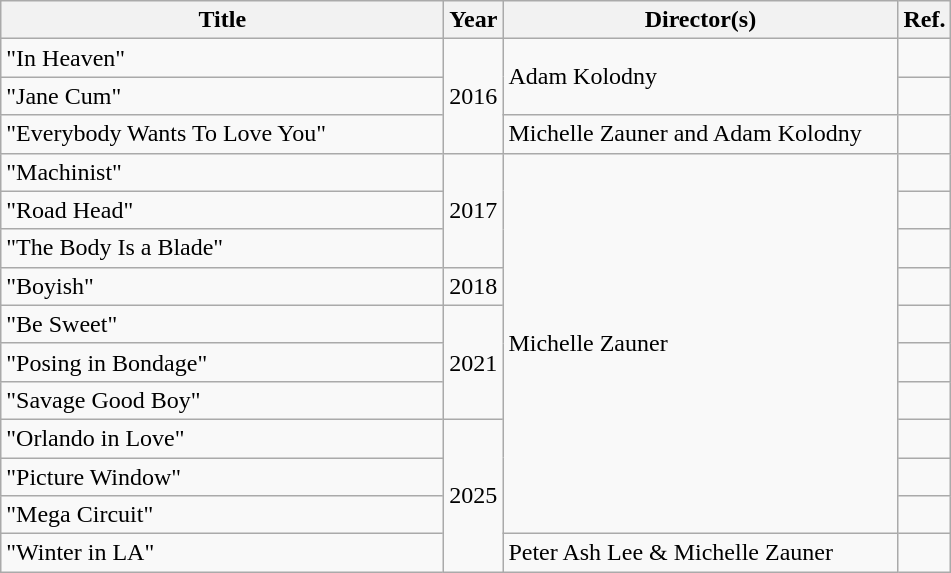<table class="wikitable">
<tr>
<th scope="col" style="width:18em;">Title</th>
<th scope="col">Year</th>
<th scope="col" style="width:16em;">Director(s)</th>
<th>Ref.</th>
</tr>
<tr>
<td>"In Heaven"</td>
<td rowspan="3">2016</td>
<td rowspan="2">Adam Kolodny</td>
<td></td>
</tr>
<tr>
<td>"Jane Cum"</td>
<td></td>
</tr>
<tr>
<td>"Everybody Wants To Love You"</td>
<td>Michelle Zauner and Adam Kolodny</td>
<td></td>
</tr>
<tr>
<td>"Machinist"</td>
<td rowspan="3">2017</td>
<td rowspan="10">Michelle Zauner</td>
<td></td>
</tr>
<tr>
<td>"Road Head"</td>
<td></td>
</tr>
<tr>
<td>"The Body Is a Blade"</td>
<td></td>
</tr>
<tr>
<td>"Boyish"</td>
<td>2018</td>
<td></td>
</tr>
<tr>
<td>"Be Sweet"</td>
<td rowspan="3">2021</td>
<td></td>
</tr>
<tr>
<td>"Posing in Bondage"</td>
<td></td>
</tr>
<tr>
<td>"Savage Good Boy"</td>
<td></td>
</tr>
<tr>
<td>"Orlando in Love"</td>
<td rowspan="4">2025</td>
<td></td>
</tr>
<tr>
<td>"Picture Window"</td>
<td></td>
</tr>
<tr>
<td>"Mega Circuit"</td>
<td></td>
</tr>
<tr>
<td>"Winter in LA"</td>
<td>Peter Ash Lee & Michelle Zauner</td>
<td></td>
</tr>
</table>
